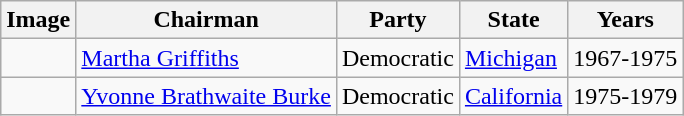<table class=wikitable>
<tr>
<th>Image</th>
<th>Chairman</th>
<th>Party</th>
<th>State</th>
<th>Years</th>
</tr>
<tr>
<td></td>
<td><a href='#'>Martha Griffiths</a></td>
<td>Democratic</td>
<td><a href='#'>Michigan</a></td>
<td>1967-1975</td>
</tr>
<tr>
<td></td>
<td><a href='#'>Yvonne Brathwaite Burke</a></td>
<td>Democratic</td>
<td><a href='#'>California</a></td>
<td>1975-1979</td>
</tr>
</table>
